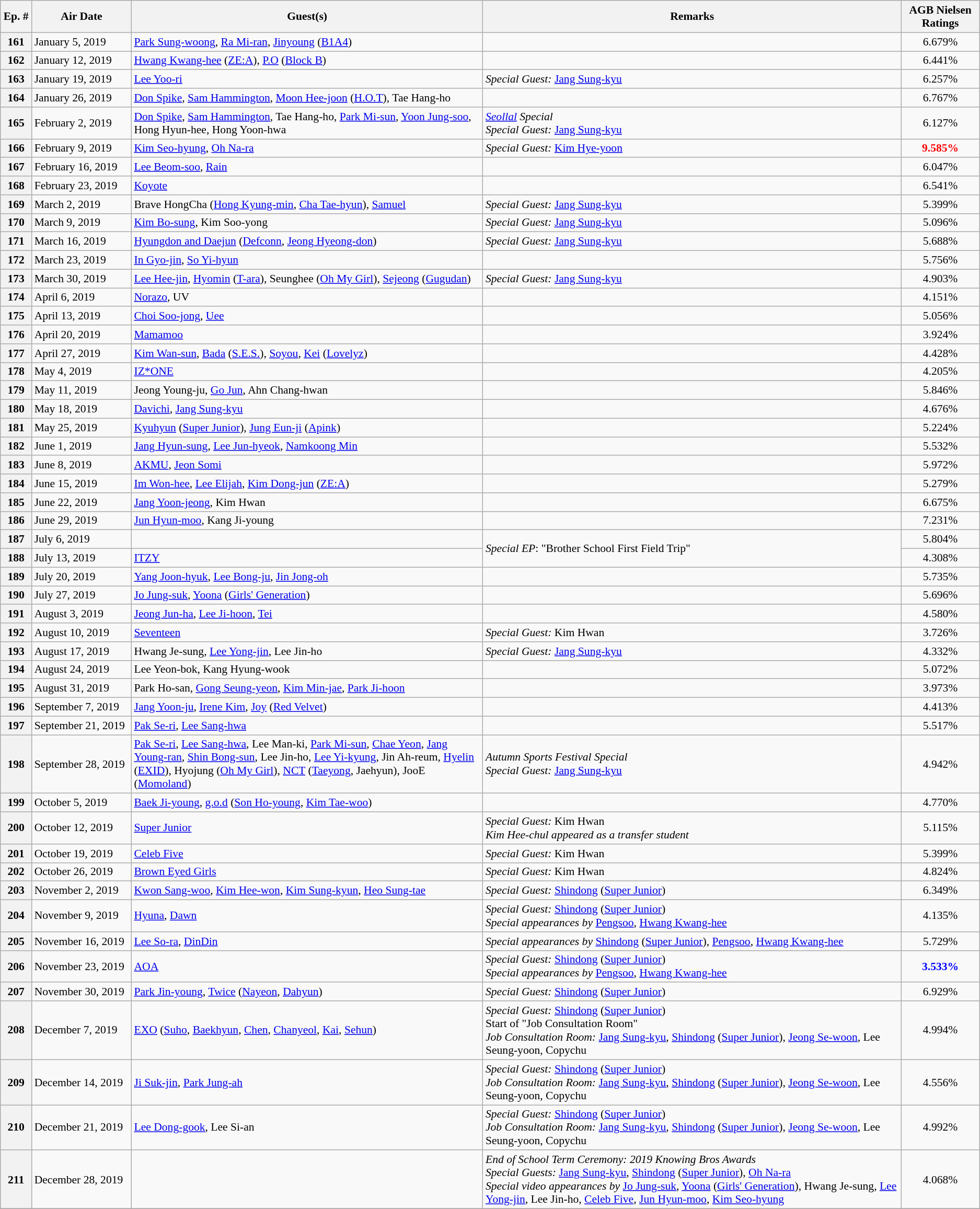<table class="wikitable" style = "font-size: 90%;">
<tr>
<th width=35>Ep. #</th>
<th width=130>Air Date</th>
<th width=500>Guest(s)</th>
<th width=600>Remarks</th>
<th width=100>AGB Nielsen Ratings</th>
</tr>
<tr>
<th>161</th>
<td>January 5, 2019</td>
<td><a href='#'>Park Sung-woong</a>, <a href='#'>Ra Mi-ran</a>, <a href='#'>Jinyoung</a> (<a href='#'>B1A4</a>)</td>
<td></td>
<td style="text-align:center;">6.679%</td>
</tr>
<tr>
<th>162</th>
<td>January 12, 2019</td>
<td><a href='#'>Hwang Kwang-hee</a> (<a href='#'>ZE:A</a>), <a href='#'>P.O</a> (<a href='#'>Block B</a>)</td>
<td></td>
<td style="text-align:center;">6.441%</td>
</tr>
<tr>
<th>163</th>
<td>January 19, 2019</td>
<td><a href='#'>Lee Yoo-ri</a></td>
<td><em>Special Guest:</em> <a href='#'>Jang Sung-kyu</a></td>
<td style="text-align:center;">6.257%</td>
</tr>
<tr>
<th>164</th>
<td>January 26, 2019</td>
<td><a href='#'>Don Spike</a>, <a href='#'>Sam Hammington</a>, <a href='#'>Moon Hee-joon</a> (<a href='#'>H.O.T</a>), Tae Hang-ho</td>
<td></td>
<td style="text-align:center;">6.767%</td>
</tr>
<tr>
<th>165</th>
<td>February 2, 2019</td>
<td><a href='#'>Don Spike</a>, <a href='#'>Sam Hammington</a>, Tae Hang-ho, <a href='#'>Park Mi-sun</a>, <a href='#'>Yoon Jung-soo</a>, Hong Hyun-hee, Hong Yoon-hwa</td>
<td><em><a href='#'>Seollal</a> Special</em><br><em>Special Guest:</em> <a href='#'>Jang Sung-kyu</a></td>
<td style="text-align:center;">6.127%</td>
</tr>
<tr>
<th>166</th>
<td>February 9, 2019</td>
<td><a href='#'>Kim Seo-hyung</a>, <a href='#'>Oh Na-ra</a></td>
<td><em>Special Guest: </em> <a href='#'>Kim Hye-yoon</a></td>
<td style="text-align:center;color:red"><strong>9.585%</strong></td>
</tr>
<tr>
<th>167</th>
<td>February 16, 2019</td>
<td><a href='#'>Lee Beom-soo</a>, <a href='#'>Rain</a></td>
<td></td>
<td style="text-align:center;">6.047%</td>
</tr>
<tr>
<th>168</th>
<td>February 23, 2019</td>
<td><a href='#'>Koyote</a></td>
<td></td>
<td style="text-align:center;">6.541%</td>
</tr>
<tr>
<th>169</th>
<td>March 2, 2019</td>
<td>Brave HongCha (<a href='#'>Hong Kyung-min</a>, <a href='#'>Cha Tae-hyun</a>), <a href='#'>Samuel</a></td>
<td><em>Special Guest:</em> <a href='#'>Jang Sung-kyu</a></td>
<td style="text-align:center;">5.399%</td>
</tr>
<tr>
<th>170</th>
<td>March 9, 2019</td>
<td><a href='#'>Kim Bo-sung</a>, Kim Soo-yong</td>
<td><em>Special Guest:</em> <a href='#'>Jang Sung-kyu</a></td>
<td style="text-align:center;">5.096%</td>
</tr>
<tr>
<th>171</th>
<td>March 16, 2019</td>
<td><a href='#'>Hyungdon and Daejun</a> (<a href='#'>Defconn</a>, <a href='#'>Jeong Hyeong-don</a>)</td>
<td><em>Special Guest:</em> <a href='#'>Jang Sung-kyu</a></td>
<td style="text-align:center;">5.688%</td>
</tr>
<tr>
<th>172</th>
<td>March 23, 2019</td>
<td><a href='#'>In Gyo-jin</a>, <a href='#'>So Yi-hyun</a></td>
<td></td>
<td style="text-align:center;">5.756%</td>
</tr>
<tr>
<th>173</th>
<td>March 30, 2019</td>
<td><a href='#'>Lee Hee-jin</a>, <a href='#'>Hyomin</a> (<a href='#'>T-ara</a>), Seunghee (<a href='#'>Oh My Girl</a>), <a href='#'>Sejeong</a> (<a href='#'>Gugudan</a>)</td>
<td><em>Special Guest:</em> <a href='#'>Jang Sung-kyu</a></td>
<td style="text-align:center;">4.903%</td>
</tr>
<tr>
<th>174</th>
<td>April 6, 2019</td>
<td><a href='#'>Norazo</a>, UV</td>
<td></td>
<td style="text-align:center;">4.151%</td>
</tr>
<tr>
<th>175</th>
<td>April 13, 2019</td>
<td><a href='#'>Choi Soo-jong</a>, <a href='#'>Uee</a></td>
<td></td>
<td style="text-align:center;">5.056%</td>
</tr>
<tr>
<th>176</th>
<td>April 20, 2019</td>
<td><a href='#'>Mamamoo</a></td>
<td></td>
<td style="text-align:center;">3.924%</td>
</tr>
<tr>
<th>177</th>
<td>April 27, 2019</td>
<td><a href='#'>Kim Wan-sun</a>, <a href='#'>Bada</a> (<a href='#'>S.E.S.</a>), <a href='#'>Soyou</a>, <a href='#'>Kei</a> (<a href='#'>Lovelyz</a>)</td>
<td></td>
<td style="text-align:center;">4.428%</td>
</tr>
<tr>
<th>178</th>
<td>May 4, 2019</td>
<td><a href='#'>IZ*ONE</a></td>
<td></td>
<td style="text-align:center;">4.205%</td>
</tr>
<tr>
<th>179</th>
<td>May 11, 2019</td>
<td>Jeong Young-ju, <a href='#'>Go Jun</a>, Ahn Chang-hwan</td>
<td></td>
<td style="text-align:center;">5.846%</td>
</tr>
<tr>
<th>180</th>
<td>May 18, 2019</td>
<td><a href='#'>Davichi</a>, <a href='#'>Jang Sung-kyu</a></td>
<td></td>
<td style="text-align:center;">4.676%</td>
</tr>
<tr>
<th>181</th>
<td>May 25, 2019</td>
<td><a href='#'>Kyuhyun</a> (<a href='#'>Super Junior</a>), <a href='#'>Jung Eun-ji</a> (<a href='#'>Apink</a>)</td>
<td></td>
<td style="text-align:center;">5.224%</td>
</tr>
<tr>
<th>182</th>
<td>June 1, 2019</td>
<td><a href='#'>Jang Hyun-sung</a>, <a href='#'>Lee Jun-hyeok</a>, <a href='#'>Namkoong Min</a></td>
<td></td>
<td style="text-align:center;">5.532%</td>
</tr>
<tr>
<th>183</th>
<td>June 8, 2019</td>
<td><a href='#'>AKMU</a>, <a href='#'>Jeon Somi</a></td>
<td></td>
<td style="text-align:center;">5.972%</td>
</tr>
<tr>
<th>184</th>
<td>June 15, 2019</td>
<td><a href='#'>Im Won-hee</a>, <a href='#'>Lee Elijah</a>, <a href='#'>Kim Dong-jun</a> (<a href='#'>ZE:A</a>)</td>
<td></td>
<td style="text-align:center;">5.279%</td>
</tr>
<tr>
<th>185</th>
<td>June 22, 2019</td>
<td><a href='#'>Jang Yoon-jeong</a>, Kim Hwan</td>
<td></td>
<td style="text-align:center;">6.675%</td>
</tr>
<tr>
<th>186</th>
<td>June 29, 2019</td>
<td><a href='#'>Jun Hyun-moo</a>, Kang Ji-young</td>
<td></td>
<td style="text-align:center;">7.231%</td>
</tr>
<tr>
<th>187</th>
<td>July 6, 2019</td>
<td></td>
<td rowspan="2"><em>Special EP</em>: "Brother School First Field Trip"</td>
<td style="text-align:center;">5.804%</td>
</tr>
<tr>
<th>188</th>
<td>July 13, 2019</td>
<td><a href='#'>ITZY</a></td>
<td style="text-align:center;">4.308%</td>
</tr>
<tr>
<th>189</th>
<td>July 20, 2019</td>
<td><a href='#'>Yang Joon-hyuk</a>, <a href='#'>Lee Bong-ju</a>, <a href='#'>Jin Jong-oh</a></td>
<td></td>
<td style="text-align:center;">5.735%</td>
</tr>
<tr>
<th>190</th>
<td>July 27, 2019</td>
<td><a href='#'>Jo Jung-suk</a>, <a href='#'>Yoona</a> (<a href='#'>Girls' Generation</a>)</td>
<td></td>
<td style="text-align:center;">5.696%</td>
</tr>
<tr>
<th>191</th>
<td>August 3, 2019</td>
<td><a href='#'>Jeong Jun-ha</a>, <a href='#'>Lee Ji-hoon</a>, <a href='#'>Tei</a></td>
<td></td>
<td style="text-align:center;">4.580%</td>
</tr>
<tr>
<th>192</th>
<td>August 10, 2019</td>
<td><a href='#'>Seventeen</a></td>
<td><em>Special Guest:</em> Kim Hwan</td>
<td style="text-align:center;">3.726%</td>
</tr>
<tr>
<th>193</th>
<td>August 17, 2019</td>
<td>Hwang Je-sung, <a href='#'>Lee Yong-jin</a>, Lee Jin-ho</td>
<td><em>Special Guest:</em> <a href='#'>Jang Sung-kyu</a></td>
<td style="text-align:center;">4.332%</td>
</tr>
<tr>
<th>194</th>
<td>August 24, 2019</td>
<td>Lee Yeon-bok, Kang Hyung-wook</td>
<td></td>
<td style="text-align:center;">5.072%</td>
</tr>
<tr>
<th>195</th>
<td>August 31, 2019</td>
<td>Park Ho-san, <a href='#'>Gong Seung-yeon</a>, <a href='#'>Kim Min-jae</a>, <a href='#'>Park Ji-hoon</a></td>
<td></td>
<td style="text-align:center;">3.973%</td>
</tr>
<tr>
<th>196</th>
<td>September 7, 2019</td>
<td><a href='#'>Jang Yoon-ju</a>, <a href='#'>Irene Kim</a>, <a href='#'>Joy</a> (<a href='#'>Red Velvet</a>)</td>
<td></td>
<td style="text-align:center;">4.413%</td>
</tr>
<tr>
<th>197</th>
<td>September 21, 2019</td>
<td><a href='#'>Pak Se-ri</a>, <a href='#'>Lee Sang-hwa</a></td>
<td></td>
<td style="text-align:center;">5.517%</td>
</tr>
<tr>
<th>198</th>
<td>September 28, 2019</td>
<td><a href='#'>Pak Se-ri</a>, <a href='#'>Lee Sang-hwa</a>, Lee Man-ki, <a href='#'>Park Mi-sun</a>, <a href='#'>Chae Yeon</a>, <a href='#'>Jang Young-ran</a>, <a href='#'>Shin Bong-sun</a>, Lee Jin-ho, <a href='#'>Lee Yi-kyung</a>, Jin Ah-reum, <a href='#'>Hyelin</a> (<a href='#'>EXID</a>), Hyojung (<a href='#'>Oh My Girl</a>), <a href='#'>NCT</a> (<a href='#'>Taeyong</a>, Jaehyun), JooE (<a href='#'>Momoland</a>)</td>
<td><em>Autumn Sports Festival Special</em><br><em>Special Guest:</em> <a href='#'>Jang Sung-kyu</a></td>
<td style="text-align:center;">4.942%</td>
</tr>
<tr>
<th>199</th>
<td>October 5, 2019</td>
<td><a href='#'>Baek Ji-young</a>, <a href='#'>g.o.d</a> (<a href='#'>Son Ho-young</a>, <a href='#'>Kim Tae-woo</a>)</td>
<td></td>
<td style="text-align:center;">4.770%</td>
</tr>
<tr>
<th>200</th>
<td>October 12, 2019</td>
<td><a href='#'>Super Junior</a></td>
<td><em>Special Guest:</em> Kim Hwan<br><em>Kim Hee-chul appeared as a transfer student</em></td>
<td style="text-align:center;">5.115%</td>
</tr>
<tr>
<th>201</th>
<td>October 19, 2019</td>
<td><a href='#'>Celeb Five</a></td>
<td><em>Special Guest:</em> Kim Hwan</td>
<td style="text-align:center;">5.399%</td>
</tr>
<tr>
<th>202</th>
<td>October 26, 2019</td>
<td><a href='#'>Brown Eyed Girls</a></td>
<td><em>Special Guest:</em> Kim Hwan</td>
<td style="text-align:center;">4.824%</td>
</tr>
<tr>
<th>203</th>
<td>November 2, 2019</td>
<td><a href='#'>Kwon Sang-woo</a>, <a href='#'>Kim Hee-won</a>, <a href='#'>Kim Sung-kyun</a>, <a href='#'>Heo Sung-tae</a></td>
<td><em>Special Guest:</em> <a href='#'>Shindong</a> (<a href='#'>Super Junior</a>)</td>
<td style="text-align:center;">6.349%</td>
</tr>
<tr>
<th>204</th>
<td>November 9, 2019</td>
<td><a href='#'>Hyuna</a>, <a href='#'>Dawn</a></td>
<td><em>Special Guest:</em> <a href='#'>Shindong</a> (<a href='#'>Super Junior</a>)<br><em>Special appearances by</em> <a href='#'>Pengsoo</a>, <a href='#'>Hwang Kwang-hee</a></td>
<td style="text-align:center;">4.135%</td>
</tr>
<tr>
<th>205</th>
<td>November 16, 2019</td>
<td><a href='#'>Lee So-ra</a>, <a href='#'>DinDin</a></td>
<td><em>Special appearances by</em> <a href='#'>Shindong</a> (<a href='#'>Super Junior</a>), <a href='#'>Pengsoo</a>, <a href='#'>Hwang Kwang-hee</a></td>
<td style="text-align:center;">5.729%</td>
</tr>
<tr>
<th>206</th>
<td>November 23, 2019</td>
<td><a href='#'>AOA</a></td>
<td><em>Special Guest:</em> <a href='#'>Shindong</a> (<a href='#'>Super Junior</a>)<br><em>Special appearances by</em> <a href='#'>Pengsoo</a>, <a href='#'>Hwang Kwang-hee</a></td>
<td style= "text-align:center;color:Blue"><strong>3.533%</strong></td>
</tr>
<tr>
<th>207</th>
<td>November 30, 2019</td>
<td><a href='#'>Park Jin-young</a>, <a href='#'>Twice</a> (<a href='#'>Nayeon</a>, <a href='#'>Dahyun</a>)</td>
<td><em>Special Guest:</em> <a href='#'>Shindong</a> (<a href='#'>Super Junior</a>)</td>
<td style="text-align:center;">6.929%</td>
</tr>
<tr>
<th>208</th>
<td>December 7, 2019</td>
<td><a href='#'>EXO</a> (<a href='#'>Suho</a>, <a href='#'>Baekhyun</a>, <a href='#'>Chen</a>, <a href='#'>Chanyeol</a>, <a href='#'>Kai</a>, <a href='#'>Sehun</a>)</td>
<td><em>Special Guest:</em> <a href='#'>Shindong</a> (<a href='#'>Super Junior</a>)<br>Start of "Job Consultation Room"<br><em>Job Consultation Room:</em> <a href='#'>Jang Sung-kyu</a>, <a href='#'>Shindong</a> (<a href='#'>Super Junior</a>), <a href='#'>Jeong Se-woon</a>, Lee Seung-yoon, Copychu</td>
<td style="text-align:center;">4.994%</td>
</tr>
<tr>
<th>209</th>
<td>December 14, 2019</td>
<td><a href='#'>Ji Suk-jin</a>, <a href='#'>Park Jung-ah</a></td>
<td><em>Special Guest:</em> <a href='#'>Shindong</a> (<a href='#'>Super Junior</a>)<br><em>Job Consultation Room:</em> <a href='#'>Jang Sung-kyu</a>, <a href='#'>Shindong</a> (<a href='#'>Super Junior</a>), <a href='#'>Jeong Se-woon</a>, Lee Seung-yoon, Copychu</td>
<td style="text-align:center;">4.556%</td>
</tr>
<tr>
<th>210</th>
<td>December 21, 2019</td>
<td><a href='#'>Lee Dong-gook</a>, Lee Si-an</td>
<td><em>Special Guest:</em> <a href='#'>Shindong</a> (<a href='#'>Super Junior</a>)<br><em>Job Consultation Room:</em> <a href='#'>Jang Sung-kyu</a>, <a href='#'>Shindong</a> (<a href='#'>Super Junior</a>), <a href='#'>Jeong Se-woon</a>, Lee Seung-yoon, Copychu</td>
<td style="text-align:center;">4.992%</td>
</tr>
<tr>
<th>211</th>
<td>December 28, 2019</td>
<td></td>
<td><em>End of School Term Ceremony: 2019 Knowing Bros Awards</em><br><em>Special Guests:</em> <a href='#'>Jang Sung-kyu</a>, <a href='#'>Shindong</a> (<a href='#'>Super Junior</a>), <a href='#'>Oh Na-ra</a><br><em>Special video appearances by</em> <a href='#'>Jo Jung-suk</a>, <a href='#'>Yoona</a> (<a href='#'>Girls' Generation</a>), Hwang Je-sung, <a href='#'>Lee Yong-jin</a>, Lee Jin-ho, <a href='#'>Celeb Five</a>, <a href='#'>Jun Hyun-moo</a>, <a href='#'>Kim Seo-hyung</a></td>
<td style="text-align:center;">4.068%</td>
</tr>
<tr>
</tr>
</table>
